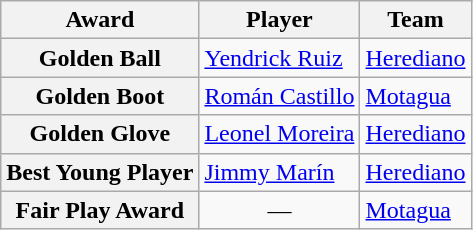<table class="wikitable">
<tr>
<th>Award</th>
<th>Player</th>
<th>Team</th>
</tr>
<tr>
<th>Golden Ball</th>
<td> <a href='#'>Yendrick Ruiz</a></td>
<td> <a href='#'>Herediano</a></td>
</tr>
<tr>
<th>Golden Boot</th>
<td> <a href='#'>Román Castillo</a></td>
<td> <a href='#'>Motagua</a></td>
</tr>
<tr>
<th>Golden Glove</th>
<td> <a href='#'>Leonel Moreira</a></td>
<td> <a href='#'>Herediano</a></td>
</tr>
<tr>
<th>Best Young Player</th>
<td> <a href='#'>Jimmy Marín</a></td>
<td> <a href='#'>Herediano</a></td>
</tr>
<tr>
<th>Fair Play Award</th>
<td align=center>—</td>
<td> <a href='#'>Motagua</a></td>
</tr>
</table>
